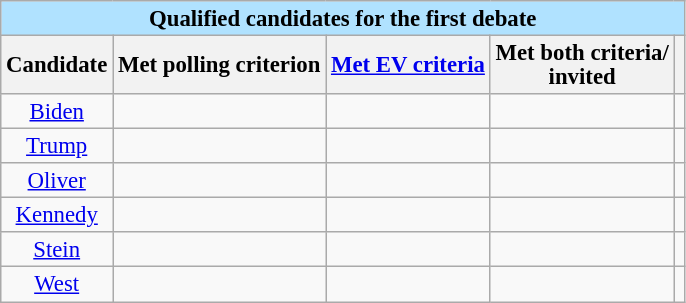<table class="wikitable sortable collapsible" style="text-align:center;font-size:95%;line-height:16px;">
<tr>
<td colspan="5" style="color:black; vertical-align:top; text-align:center; background-color:#B0E2FF;" class="table-no"><strong>Qualified candidates for the first debate</strong></td>
</tr>
<tr>
<th>Candidate</th>
<th>Met polling criterion</th>
<th><a href='#'>Met EV criteria</a></th>
<th>Met both criteria/<br>invited</th>
<th></th>
</tr>
<tr>
<td><a href='#'>Biden</a></td>
<td><br></td>
<td><br></td>
<td></td>
<td></td>
</tr>
<tr>
<td><a href='#'>Trump</a></td>
<td><br></td>
<td><br></td>
<td></td>
<td></td>
</tr>
<tr>
<td><a href='#'>Oliver</a></td>
<td><br></td>
<td><br></td>
<td></td>
<td></td>
</tr>
<tr>
<td><a href='#'>Kennedy</a></td>
<td><br></td>
<td><br></td>
<td></td>
<td></td>
</tr>
<tr>
<td><a href='#'>Stein</a></td>
<td><br></td>
<td><br></td>
<td></td>
<td></td>
</tr>
<tr>
<td><a href='#'>West</a></td>
<td><br></td>
<td><br></td>
<td></td>
<td></td>
</tr>
</table>
